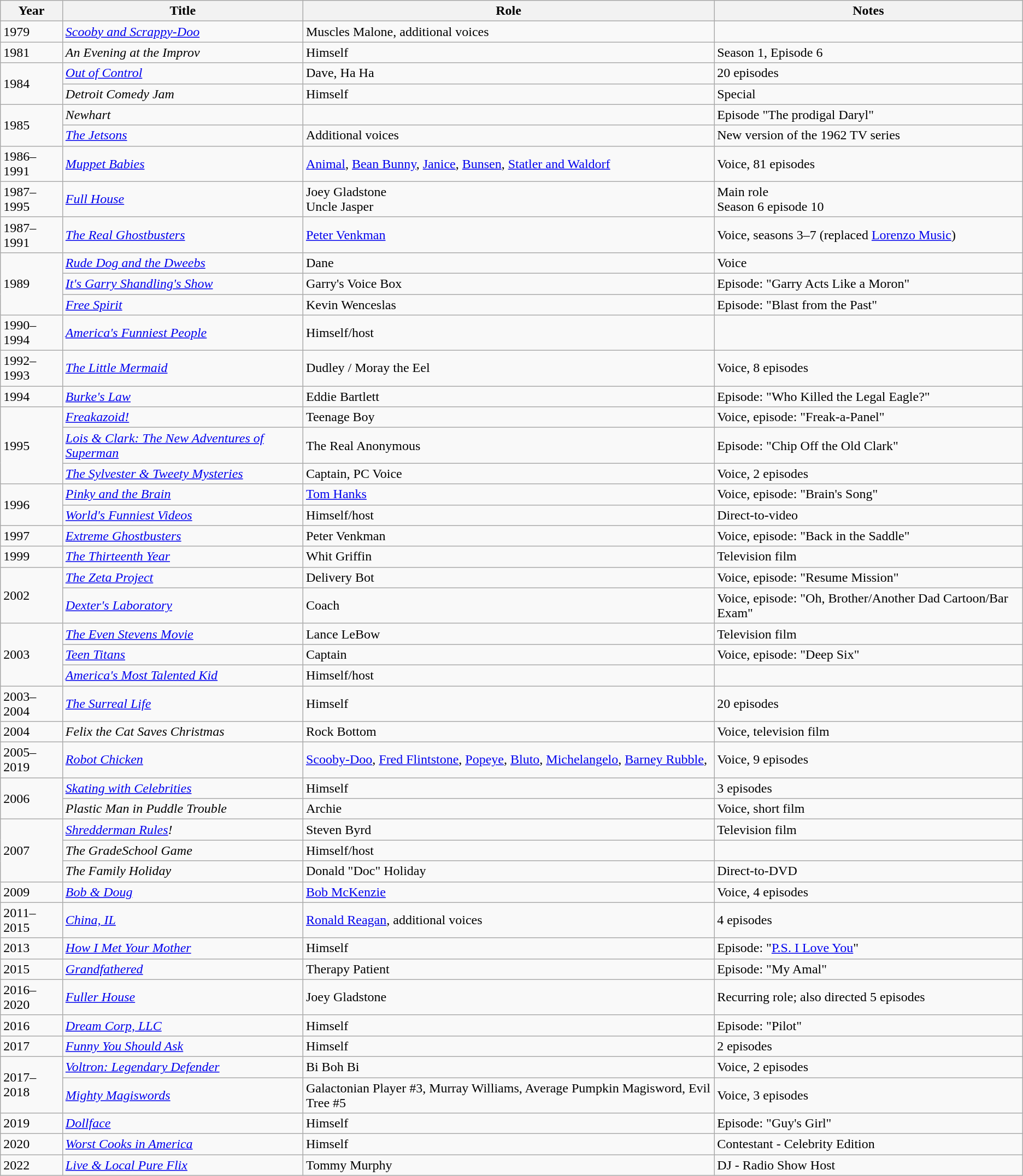<table class="wikitable sortable">
<tr>
<th>Year</th>
<th>Title</th>
<th>Role</th>
<th class="unsortable">Notes</th>
</tr>
<tr>
<td>1979</td>
<td><em><a href='#'>Scooby and Scrappy-Doo</a></em></td>
<td>Muscles Malone, additional voices</td>
<td></td>
</tr>
<tr>
<td>1981</td>
<td><em>An Evening at the Improv</em></td>
<td>Himself</td>
<td>Season 1, Episode 6</td>
</tr>
<tr>
<td rowspan=2>1984</td>
<td><em><a href='#'>Out of Control</a></em></td>
<td>Dave, Ha Ha</td>
<td>20 episodes</td>
</tr>
<tr>
<td><em>Detroit Comedy Jam</em></td>
<td>Himself</td>
<td>Special</td>
</tr>
<tr>
<td rowspan=2>1985</td>
<td><em>Newhart</em></td>
<td></td>
<td>Episode "The prodigal Daryl"</td>
</tr>
<tr>
<td><em><a href='#'>The Jetsons</a></em></td>
<td>Additional voices</td>
<td>New version of the 1962 TV series</td>
</tr>
<tr>
<td>1986–1991</td>
<td><em><a href='#'>Muppet Babies</a></em></td>
<td><a href='#'>Animal</a>, <a href='#'>Bean Bunny</a>, <a href='#'>Janice</a>, <a href='#'>Bunsen</a>, <a href='#'>Statler and Waldorf</a></td>
<td>Voice, 81 episodes</td>
</tr>
<tr>
<td>1987–1995</td>
<td><em><a href='#'>Full House</a></em></td>
<td>Joey Gladstone<br>Uncle Jasper</td>
<td>Main role<br>Season 6 episode 10</td>
</tr>
<tr>
<td>1987–1991</td>
<td><em><a href='#'>The Real Ghostbusters</a></em></td>
<td><a href='#'>Peter Venkman</a></td>
<td>Voice, seasons 3–7 (replaced <a href='#'>Lorenzo Music</a>)</td>
</tr>
<tr>
<td rowspan=3>1989</td>
<td><em><a href='#'>Rude Dog and the Dweebs</a></em></td>
<td>Dane</td>
<td>Voice</td>
</tr>
<tr>
<td><em><a href='#'>It's Garry Shandling's Show</a></em></td>
<td>Garry's Voice Box</td>
<td>Episode: "Garry Acts Like a Moron"</td>
</tr>
<tr>
<td><em><a href='#'>Free Spirit</a></em></td>
<td>Kevin Wenceslas</td>
<td>Episode: "Blast from the Past"</td>
</tr>
<tr>
<td>1990–1994</td>
<td><em><a href='#'>America's Funniest People</a></em></td>
<td>Himself/host</td>
<td></td>
</tr>
<tr>
<td>1992–1993</td>
<td><em><a href='#'>The Little Mermaid</a></em></td>
<td>Dudley / Moray the Eel</td>
<td>Voice, 8 episodes</td>
</tr>
<tr>
<td>1994</td>
<td><em><a href='#'>Burke's Law</a></em></td>
<td>Eddie Bartlett</td>
<td>Episode: "Who Killed the Legal Eagle?"</td>
</tr>
<tr>
<td rowspan=3>1995</td>
<td><em><a href='#'>Freakazoid!</a></em></td>
<td>Teenage Boy</td>
<td>Voice, episode: "Freak-a-Panel"</td>
</tr>
<tr>
<td><em><a href='#'>Lois & Clark: The New Adventures of Superman</a></em></td>
<td>The Real Anonymous</td>
<td>Episode: "Chip Off the Old Clark"</td>
</tr>
<tr>
<td><em><a href='#'>The Sylvester & Tweety Mysteries</a></em></td>
<td>Captain, PC Voice</td>
<td>Voice, 2 episodes</td>
</tr>
<tr>
<td rowspan=2>1996</td>
<td><em><a href='#'>Pinky and the Brain</a></em></td>
<td><a href='#'>Tom Hanks</a></td>
<td>Voice, episode: "Brain's Song"</td>
</tr>
<tr>
<td><em><a href='#'>World's Funniest Videos</a></em></td>
<td>Himself/host</td>
<td>Direct-to-video</td>
</tr>
<tr>
<td>1997</td>
<td><em><a href='#'>Extreme Ghostbusters</a></em></td>
<td>Peter Venkman</td>
<td>Voice, episode: "Back in the Saddle"</td>
</tr>
<tr>
<td>1999</td>
<td><em><a href='#'>The Thirteenth Year</a></em></td>
<td>Whit Griffin</td>
<td>Television film</td>
</tr>
<tr>
<td rowspan=2>2002</td>
<td><em><a href='#'>The Zeta Project</a></em></td>
<td>Delivery Bot</td>
<td>Voice, episode: "Resume Mission"</td>
</tr>
<tr>
<td><em><a href='#'>Dexter's Laboratory</a></em></td>
<td>Coach</td>
<td>Voice, episode: "Oh, Brother/Another Dad Cartoon/Bar Exam"</td>
</tr>
<tr>
<td rowspan=3>2003</td>
<td><em><a href='#'>The Even Stevens Movie</a></em></td>
<td>Lance LeBow</td>
<td>Television film</td>
</tr>
<tr>
<td><em><a href='#'>Teen Titans</a></em></td>
<td>Captain</td>
<td>Voice, episode: "Deep Six"</td>
</tr>
<tr>
<td><em><a href='#'>America's Most Talented Kid</a></em></td>
<td>Himself/host</td>
<td></td>
</tr>
<tr>
<td>2003–2004</td>
<td><em><a href='#'>The Surreal Life</a></em></td>
<td>Himself</td>
<td>20 episodes</td>
</tr>
<tr>
<td>2004</td>
<td><em>Felix the Cat Saves Christmas</em></td>
<td>Rock Bottom</td>
<td>Voice, television film</td>
</tr>
<tr>
<td>2005–2019</td>
<td><em><a href='#'>Robot Chicken</a></em></td>
<td><a href='#'>Scooby-Doo</a>, <a href='#'>Fred Flintstone</a>, <a href='#'>Popeye</a>, <a href='#'>Bluto</a>, <a href='#'>Michelangelo</a>, <a href='#'>Barney Rubble</a>,</td>
<td>Voice, 9 episodes</td>
</tr>
<tr>
<td rowspan=2>2006</td>
<td><em><a href='#'>Skating with Celebrities</a></em></td>
<td>Himself</td>
<td>3 episodes</td>
</tr>
<tr>
<td><em>Plastic Man in Puddle Trouble</em></td>
<td>Archie</td>
<td>Voice, short film</td>
</tr>
<tr>
<td rowspan=3>2007</td>
<td><em><a href='#'>Shredderman Rules</a>!</em></td>
<td>Steven Byrd</td>
<td>Television film</td>
</tr>
<tr>
<td><em>The GradeSchool Game</em></td>
<td>Himself/host</td>
<td></td>
</tr>
<tr>
<td><em>The Family Holiday</em></td>
<td>Donald "Doc" Holiday</td>
<td>Direct-to-DVD</td>
</tr>
<tr>
<td>2009</td>
<td><em><a href='#'>Bob & Doug</a></em></td>
<td><a href='#'>Bob McKenzie</a></td>
<td>Voice, 4 episodes</td>
</tr>
<tr>
<td>2011–2015</td>
<td><em><a href='#'>China, IL</a></em></td>
<td><a href='#'>Ronald Reagan</a>, additional voices</td>
<td>4 episodes</td>
</tr>
<tr>
<td>2013</td>
<td><em><a href='#'>How I Met Your Mother</a></em></td>
<td>Himself</td>
<td>Episode: "<a href='#'>P.S. I Love You</a>"</td>
</tr>
<tr>
<td>2015</td>
<td><em><a href='#'>Grandfathered</a></em></td>
<td>Therapy Patient</td>
<td>Episode: "My Amal"</td>
</tr>
<tr>
<td>2016–2020</td>
<td><em><a href='#'>Fuller House</a></em></td>
<td>Joey Gladstone</td>
<td>Recurring role; also directed 5 episodes</td>
</tr>
<tr>
<td>2016</td>
<td><em><a href='#'>Dream Corp, LLC</a></em></td>
<td>Himself</td>
<td>Episode: "Pilot"</td>
</tr>
<tr>
<td>2017</td>
<td><em><a href='#'>Funny You Should Ask</a></em></td>
<td>Himself</td>
<td>2 episodes</td>
</tr>
<tr>
<td rowspan=2>2017–2018</td>
<td><em><a href='#'>Voltron: Legendary Defender</a></em></td>
<td>Bi Boh Bi</td>
<td>Voice, 2 episodes</td>
</tr>
<tr>
<td><em><a href='#'>Mighty Magiswords</a></em></td>
<td>Galactonian Player #3, Murray Williams, Average Pumpkin Magisword, Evil Tree #5</td>
<td>Voice, 3 episodes</td>
</tr>
<tr>
<td>2019</td>
<td><em><a href='#'>Dollface</a></em></td>
<td>Himself</td>
<td>Episode: "Guy's Girl"</td>
</tr>
<tr>
<td>2020</td>
<td><em><a href='#'>Worst Cooks in America</a></em></td>
<td>Himself</td>
<td>Contestant - Celebrity Edition</td>
</tr>
<tr>
<td>2022</td>
<td><em><a href='#'>Live & Local Pure Flix</a></em></td>
<td>Tommy Murphy</td>
<td>DJ - Radio Show Host</td>
</tr>
</table>
